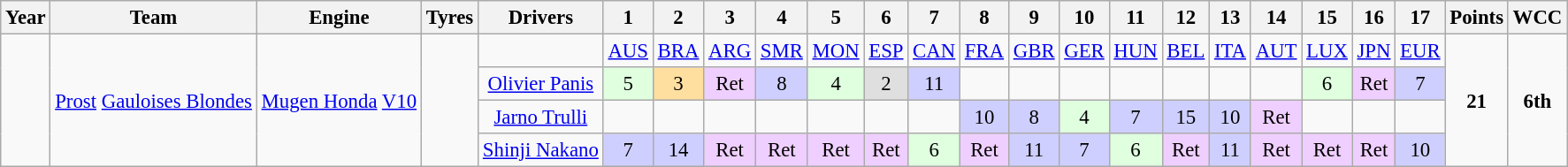<table class="wikitable" style="text-align:center; font-size:95%">
<tr>
<th>Year</th>
<th>Team</th>
<th>Engine</th>
<th>Tyres</th>
<th>Drivers</th>
<th>1</th>
<th>2</th>
<th>3</th>
<th>4</th>
<th>5</th>
<th>6</th>
<th>7</th>
<th>8</th>
<th>9</th>
<th>10</th>
<th>11</th>
<th>12</th>
<th>13</th>
<th>14</th>
<th>15</th>
<th>16</th>
<th>17</th>
<th>Points</th>
<th>WCC</th>
</tr>
<tr>
<td rowspan="4"></td>
<td rowspan="4"><a href='#'>Prost</a> <a href='#'>Gauloises Blondes</a></td>
<td rowspan="4"><a href='#'>Mugen Honda</a> <a href='#'>V10</a></td>
<td rowspan="4"></td>
<td></td>
<td><a href='#'>AUS</a></td>
<td><a href='#'>BRA</a></td>
<td><a href='#'>ARG</a></td>
<td><a href='#'>SMR</a></td>
<td><a href='#'>MON</a></td>
<td><a href='#'>ESP</a></td>
<td><a href='#'>CAN</a></td>
<td><a href='#'>FRA</a></td>
<td><a href='#'>GBR</a></td>
<td><a href='#'>GER</a></td>
<td><a href='#'>HUN</a></td>
<td><a href='#'>BEL</a></td>
<td><a href='#'>ITA</a></td>
<td><a href='#'>AUT</a></td>
<td><a href='#'>LUX</a></td>
<td><a href='#'>JPN</a></td>
<td><a href='#'>EUR</a></td>
<td rowspan="4"><strong>21</strong></td>
<td rowspan="4"><strong>6th</strong></td>
</tr>
<tr>
<td><a href='#'>Olivier Panis</a></td>
<td style="background:#DFFFDF;">5</td>
<td style="background:#FFDF9F;">3</td>
<td style="background:#EFCFFF;">Ret</td>
<td style="background:#CFCFFF;">8</td>
<td style="background:#DFFFDF;">4</td>
<td style="background:#DFDFDF;">2</td>
<td style="background:#CFCFFF;">11</td>
<td></td>
<td></td>
<td></td>
<td></td>
<td></td>
<td></td>
<td></td>
<td style="background:#DFFFDF;">6</td>
<td style="background:#EFCFFF;">Ret</td>
<td style="background:#CFCFFF;">7</td>
</tr>
<tr>
<td><a href='#'>Jarno Trulli</a></td>
<td></td>
<td></td>
<td></td>
<td></td>
<td></td>
<td></td>
<td></td>
<td style="background:#CFCFFF;">10</td>
<td style="background:#CFCFFF;">8</td>
<td style="background:#DFFFDF;">4</td>
<td style="background:#CFCFFF;">7</td>
<td style="background:#CFCFFF;">15</td>
<td style="background:#CFCFFF;">10</td>
<td style="background:#EFCFFF;">Ret</td>
<td></td>
<td></td>
<td></td>
</tr>
<tr>
<td><a href='#'>Shinji Nakano</a></td>
<td style="background:#CFCFFF;">7</td>
<td style="background:#CFCFFF;">14</td>
<td style="background:#EFCFFF;">Ret</td>
<td style="background:#EFCFFF;">Ret</td>
<td style="background:#EFCFFF;">Ret</td>
<td style="background:#EFCFFF;">Ret</td>
<td style="background:#DFFFDF;">6</td>
<td style="background:#EFCFFF;">Ret</td>
<td style="background:#CFCFFF;">11</td>
<td style="background:#CFCFFF;">7</td>
<td style="background:#DFFFDF;">6</td>
<td style="background:#EFCFFF;">Ret</td>
<td style="background:#CFCFFF;">11</td>
<td style="background:#EFCFFF;">Ret</td>
<td style="background:#EFCFFF;">Ret</td>
<td style="background:#EFCFFF;">Ret</td>
<td style="background:#CFCFFF;">10</td>
</tr>
</table>
